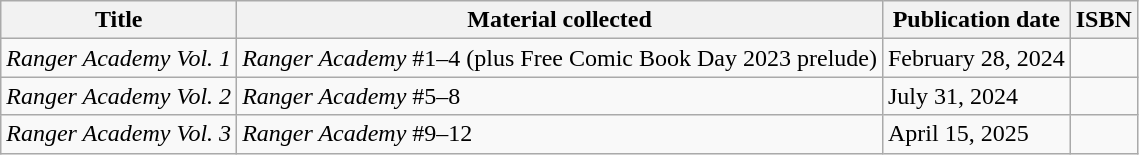<table class="wikitable">
<tr>
<th>Title</th>
<th>Material collected</th>
<th>Publication date</th>
<th>ISBN</th>
</tr>
<tr>
<td><em>Ranger Academy Vol. 1</em></td>
<td><em>Ranger Academy</em> #1–4 (plus Free Comic Book Day 2023 prelude)</td>
<td>February 28, 2024</td>
<td></td>
</tr>
<tr>
<td><em>Ranger Academy Vol. 2</em></td>
<td><em>Ranger Academy</em> #5–8</td>
<td>July 31, 2024</td>
<td></td>
</tr>
<tr>
<td><em>Ranger Academy Vol. 3</em></td>
<td><em>Ranger Academy</em> #9–12</td>
<td>April 15, 2025</td>
<td></td>
</tr>
</table>
